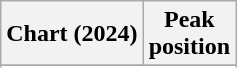<table class="wikitable sortable plainrowheaders" style="text-align:center">
<tr>
<th scope="col">Chart (2024)</th>
<th scope="col">Peak<br>position</th>
</tr>
<tr>
</tr>
<tr>
</tr>
</table>
